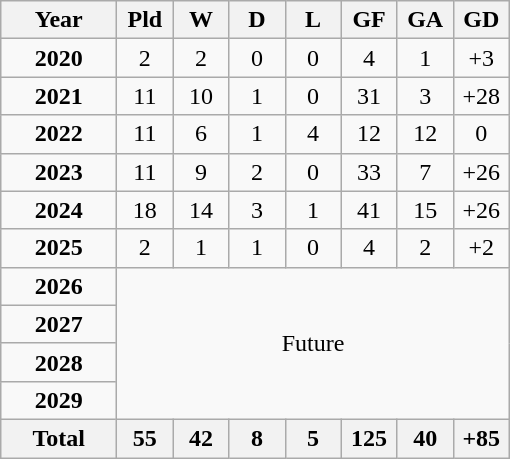<table class="wikitable" style="text-align: center;">
<tr>
<th width=70>Year</th>
<th width=30>Pld</th>
<th width=30>W</th>
<th width=30>D</th>
<th width=30>L</th>
<th width=30>GF</th>
<th width=30>GA</th>
<th width=30>GD</th>
</tr>
<tr>
<td><strong>2020</strong></td>
<td>2</td>
<td>2</td>
<td>0</td>
<td>0</td>
<td>4</td>
<td>1</td>
<td>+3</td>
</tr>
<tr>
<td><strong>2021</strong></td>
<td>11</td>
<td>10</td>
<td>1</td>
<td>0</td>
<td>31</td>
<td>3</td>
<td>+28</td>
</tr>
<tr>
<td><strong>2022</strong></td>
<td>11</td>
<td>6</td>
<td>1</td>
<td>4</td>
<td>12</td>
<td>12</td>
<td>0</td>
</tr>
<tr>
<td><strong>2023</strong></td>
<td>11</td>
<td>9</td>
<td>2</td>
<td>0</td>
<td>33</td>
<td>7</td>
<td>+26</td>
</tr>
<tr>
<td><strong>2024</strong></td>
<td>18</td>
<td>14</td>
<td>3</td>
<td>1</td>
<td>41</td>
<td>15</td>
<td>+26</td>
</tr>
<tr>
<td><strong>2025</strong></td>
<td>2</td>
<td>1</td>
<td>1</td>
<td>0</td>
<td>4</td>
<td>2</td>
<td>+2</td>
</tr>
<tr>
<td><strong>2026</strong></td>
<td colspan=7 rowspan=4>Future</td>
</tr>
<tr>
<td><strong>2027</strong></td>
</tr>
<tr>
<td><strong>2028</strong></td>
</tr>
<tr>
<td><strong>2029</strong></td>
</tr>
<tr>
<th>Total</th>
<th>55</th>
<th>42</th>
<th>8</th>
<th>5</th>
<th>125</th>
<th>40</th>
<th>+85</th>
</tr>
</table>
